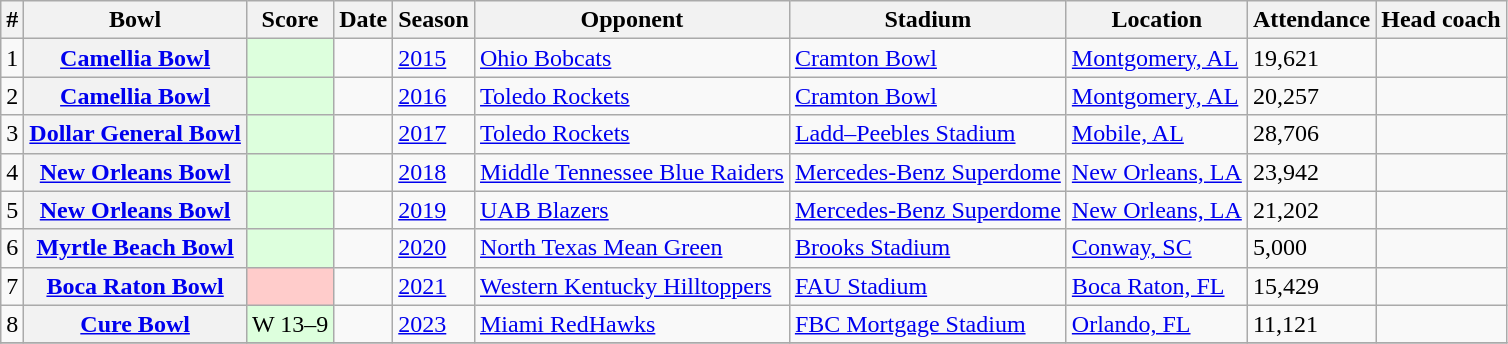<table class="wikitable sortable">
<tr>
<th scope="col">#</th>
<th scope="col">Bowl</th>
<th scope="col">Score</th>
<th scope="col">Date</th>
<th scope="col">Season</th>
<th scope="col">Opponent</th>
<th scope="col">Stadium</th>
<th scope="col">Location</th>
<th scope="col">Attendance</th>
<th scope="col">Head coach</th>
</tr>
<tr>
<td align="center">1</td>
<th scope="row"><a href='#'>Camellia Bowl</a></th>
<td style="background:#dfd;"></td>
<td></td>
<td><a href='#'>2015</a></td>
<td><a href='#'>Ohio Bobcats</a></td>
<td><a href='#'>Cramton Bowl</a></td>
<td><a href='#'>Montgomery, AL</a></td>
<td>19,621</td>
<td></td>
</tr>
<tr>
<td align="center">2</td>
<th scope="row"><a href='#'>Camellia Bowl</a></th>
<td style="background:#dfd;"></td>
<td></td>
<td><a href='#'>2016</a></td>
<td><a href='#'>Toledo Rockets</a></td>
<td><a href='#'>Cramton Bowl</a></td>
<td><a href='#'>Montgomery, AL</a></td>
<td>20,257</td>
<td></td>
</tr>
<tr>
<td align="center">3</td>
<th scope="row"><a href='#'>Dollar General Bowl</a></th>
<td style="background:#dfd;"></td>
<td></td>
<td><a href='#'>2017</a></td>
<td><a href='#'>Toledo Rockets</a></td>
<td><a href='#'>Ladd–Peebles Stadium</a></td>
<td><a href='#'>Mobile, AL</a></td>
<td>28,706</td>
<td></td>
</tr>
<tr>
<td align="center">4</td>
<th scope="row"><a href='#'>New Orleans Bowl</a></th>
<td style="background:#dfd;"></td>
<td></td>
<td><a href='#'>2018</a></td>
<td><a href='#'>Middle Tennessee Blue Raiders</a></td>
<td><a href='#'>Mercedes-Benz Superdome</a></td>
<td><a href='#'>New Orleans, LA</a></td>
<td>23,942</td>
<td></td>
</tr>
<tr>
<td align="center">5</td>
<th scope="row"><a href='#'>New Orleans Bowl</a></th>
<td style="background:#dfd;"></td>
<td></td>
<td><a href='#'>2019</a></td>
<td><a href='#'>UAB Blazers</a></td>
<td><a href='#'>Mercedes-Benz Superdome</a></td>
<td><a href='#'>New Orleans, LA</a></td>
<td>21,202</td>
<td></td>
</tr>
<tr>
<td align="center">6</td>
<th scope="row"><a href='#'>Myrtle Beach Bowl</a></th>
<td style="background:#dfd;"></td>
<td></td>
<td><a href='#'>2020</a></td>
<td><a href='#'>North Texas Mean Green</a></td>
<td><a href='#'>Brooks Stadium</a></td>
<td><a href='#'>Conway, SC</a></td>
<td>5,000</td>
<td></td>
</tr>
<tr>
<td align="center">7</td>
<th scope="row"><a href='#'>Boca Raton Bowl</a></th>
<td style="background:#ffcccb;"></td>
<td></td>
<td><a href='#'>2021</a></td>
<td><a href='#'>Western Kentucky Hilltoppers</a></td>
<td><a href='#'>FAU Stadium</a></td>
<td><a href='#'>Boca Raton, FL</a></td>
<td>15,429</td>
<td></td>
</tr>
<tr>
<td align="center">8</td>
<th scope="row"><a href='#'>Cure Bowl</a></th>
<td style="background:#dfd;">W 13–9</td>
<td></td>
<td><a href='#'>2023</a></td>
<td><a href='#'>Miami RedHawks</a></td>
<td><a href='#'>FBC Mortgage Stadium</a></td>
<td><a href='#'>Orlando, FL</a></td>
<td>11,121</td>
<td></td>
</tr>
<tr>
</tr>
</table>
